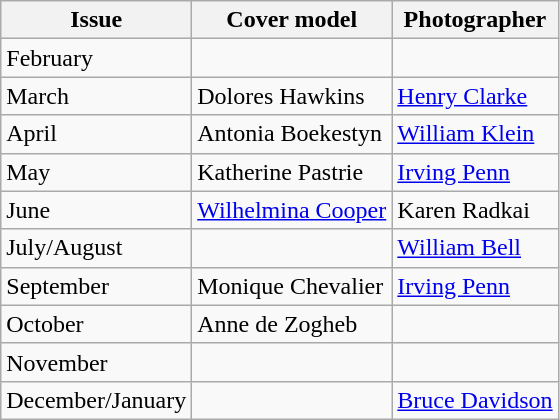<table class="sortable wikitable">
<tr>
<th>Issue</th>
<th>Cover model</th>
<th>Photographer</th>
</tr>
<tr>
<td>February</td>
<td></td>
<td></td>
</tr>
<tr>
<td>March</td>
<td>Dolores Hawkins</td>
<td><a href='#'>Henry Clarke</a></td>
</tr>
<tr>
<td>April</td>
<td>Antonia Boekestyn</td>
<td><a href='#'>William Klein</a></td>
</tr>
<tr>
<td>May</td>
<td>Katherine Pastrie</td>
<td><a href='#'>Irving Penn</a></td>
</tr>
<tr>
<td>June</td>
<td><a href='#'>Wilhelmina Cooper</a></td>
<td>Karen Radkai</td>
</tr>
<tr>
<td>July/August</td>
<td></td>
<td><a href='#'>William Bell</a></td>
</tr>
<tr>
<td>September</td>
<td>Monique Chevalier</td>
<td><a href='#'>Irving Penn</a></td>
</tr>
<tr>
<td>October</td>
<td>Anne de Zogheb</td>
<td></td>
</tr>
<tr>
<td>November</td>
<td></td>
<td></td>
</tr>
<tr>
<td>December/January</td>
<td></td>
<td><a href='#'>Bruce Davidson</a></td>
</tr>
</table>
